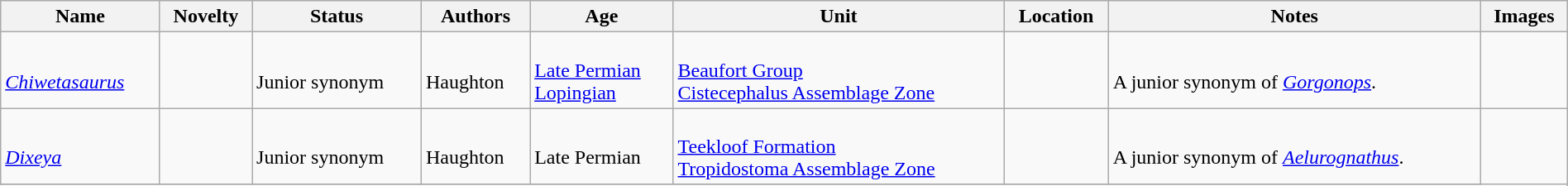<table class="wikitable sortable" align="center" width="100%">
<tr>
<th>Name</th>
<th>Novelty</th>
<th>Status</th>
<th>Authors</th>
<th>Age</th>
<th>Unit</th>
<th>Location</th>
<th>Notes</th>
<th>Images</th>
</tr>
<tr>
<td><br><em><a href='#'>Chiwetasaurus</a></em></td>
<td></td>
<td><br>Junior synonym</td>
<td><br>Haughton</td>
<td><br><a href='#'>Late Permian</a><br><a href='#'>Lopingian</a></td>
<td><br><a href='#'>Beaufort Group</a><br><a href='#'>Cistecephalus Assemblage Zone</a></td>
<td><br></td>
<td><br>A junior synonym of <em><a href='#'>Gorgonops</a></em>.</td>
<td><br></td>
</tr>
<tr>
<td><br><em><a href='#'>Dixeya</a></em></td>
<td></td>
<td><br>Junior synonym</td>
<td><br>Haughton</td>
<td><br>Late Permian</td>
<td><br><a href='#'>Teekloof Formation</a><br><a href='#'>Tropidostoma Assemblage Zone</a></td>
<td><br></td>
<td><br>A junior synonym of <em><a href='#'>Aelurognathus</a></em>.</td>
</tr>
<tr>
</tr>
</table>
